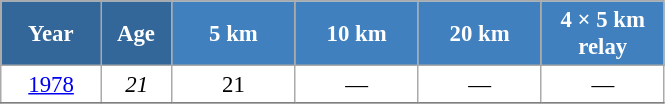<table class="wikitable" style="font-size:95%; text-align:center; border:grey solid 1px; border-collapse:collapse; background:#ffffff;">
<tr>
<th style="background-color:#369; color:white; width:60px;"> Year </th>
<th style="background-color:#369; color:white; width:40px;"> Age </th>
<th style="background-color:#4180be; color:white; width:75px;"> 5 km </th>
<th style="background-color:#4180be; color:white; width:75px;"> 10 km </th>
<th style="background-color:#4180be; color:white; width:75px;"> 20 km </th>
<th style="background-color:#4180be; color:white; width:75px;"> 4 × 5 km <br> relay </th>
</tr>
<tr>
<td><a href='#'>1978</a></td>
<td><em>21</em></td>
<td>21</td>
<td>—</td>
<td>—</td>
<td>—</td>
</tr>
<tr>
</tr>
</table>
